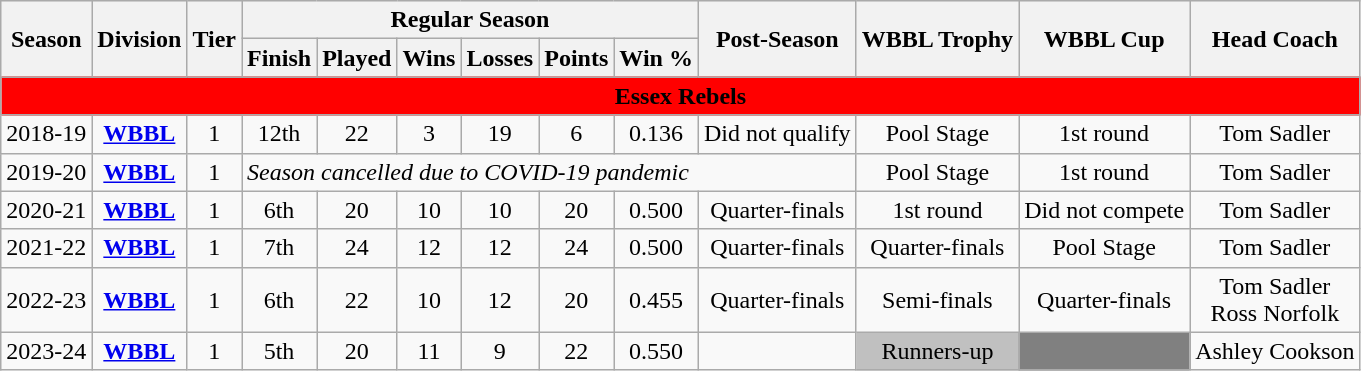<table class="wikitable" style="font-size:100%;">
<tr bgcolor="#efefef">
<th rowspan="2">Season</th>
<th rowspan="2">Division</th>
<th rowspan="2">Tier</th>
<th colspan="6">Regular Season</th>
<th rowspan="2">Post-Season</th>
<th rowspan="2">WBBL Trophy</th>
<th rowspan="2">WBBL Cup</th>
<th rowspan="2">Head Coach</th>
</tr>
<tr>
<th>Finish</th>
<th>Played</th>
<th>Wins</th>
<th>Losses</th>
<th>Points</th>
<th>Win %</th>
</tr>
<tr>
<td colspan="13" align=center bgcolor="red"><span><strong>Essex Rebels</strong></span></td>
</tr>
<tr>
<td style="text-align:center;">2018-19</td>
<td style="text-align:center;"><strong><a href='#'>WBBL</a></strong></td>
<td style="text-align:center;">1</td>
<td style="text-align:center;">12th</td>
<td style="text-align:center;">22</td>
<td style="text-align:center;">3</td>
<td style="text-align:center;">19</td>
<td style="text-align:center;">6</td>
<td style="text-align:center;">0.136</td>
<td style="text-align:center;">Did not qualify</td>
<td style="text-align:center;">Pool Stage</td>
<td style="text-align:center;">1st round</td>
<td style="text-align:center;">Tom Sadler</td>
</tr>
<tr>
<td style="text-align:center;">2019-20</td>
<td style="text-align:center;"><strong><a href='#'>WBBL</a></strong></td>
<td style="text-align:center;">1</td>
<td colspan=7><em>Season cancelled due to COVID-19 pandemic</em></td>
<td style="text-align:center;">Pool Stage</td>
<td style="text-align:center;">1st round</td>
<td style="text-align:center;">Tom Sadler</td>
</tr>
<tr>
<td style="text-align:center;">2020-21</td>
<td style="text-align:center;"><strong><a href='#'>WBBL</a></strong></td>
<td style="text-align:center;">1</td>
<td style="text-align:center;">6th</td>
<td style="text-align:center;">20</td>
<td style="text-align:center;">10</td>
<td style="text-align:center;">10</td>
<td style="text-align:center;">20</td>
<td style="text-align:center;">0.500</td>
<td style="text-align:center;">Quarter-finals</td>
<td style="text-align:center;">1st round</td>
<td style="text-align:center;">Did not compete</td>
<td style="text-align:center;">Tom Sadler</td>
</tr>
<tr>
<td style="text-align:center;">2021-22</td>
<td style="text-align:center;"><strong><a href='#'>WBBL</a></strong></td>
<td style="text-align:center;">1</td>
<td style="text-align:center;">7th</td>
<td style="text-align:center;">24</td>
<td style="text-align:center;">12</td>
<td style="text-align:center;">12</td>
<td style="text-align:center;">24</td>
<td style="text-align:center;">0.500</td>
<td style="text-align:center;">Quarter-finals</td>
<td style="text-align:center;">Quarter-finals</td>
<td style="text-align:center;">Pool Stage</td>
<td style="text-align:center;">Tom Sadler</td>
</tr>
<tr>
<td style="text-align:center;">2022-23</td>
<td style="text-align:center;"><strong><a href='#'>WBBL</a></strong></td>
<td style="text-align:center;">1</td>
<td style="text-align:center;">6th</td>
<td style="text-align:center;">22</td>
<td style="text-align:center;">10</td>
<td style="text-align:center;">12</td>
<td style="text-align:center;">20</td>
<td style="text-align:center;">0.455</td>
<td style="text-align:center;">Quarter-finals</td>
<td style="text-align:center;">Semi-finals</td>
<td style="text-align:center;">Quarter-finals</td>
<td style="text-align:center;">Tom Sadler <br>Ross Norfolk</td>
</tr>
<tr>
<td style="text-align:center;">2023-24</td>
<td style="text-align:center;"><strong><a href='#'>WBBL</a></strong></td>
<td style="text-align:center;">1</td>
<td style="text-align:center;">5th</td>
<td style="text-align:center;">20</td>
<td style="text-align:center;">11</td>
<td style="text-align:center;">9</td>
<td style="text-align:center;">22</td>
<td style="text-align:center;">0.550</td>
<td style="text-align:center;"></td>
<td style="text-align:center;"bgcolor=silver>Runners-up</td>
<td style="text-align:center;"bgcolor=grey></td>
<td style="text-align:center;">Ashley Cookson</td>
</tr>
</table>
